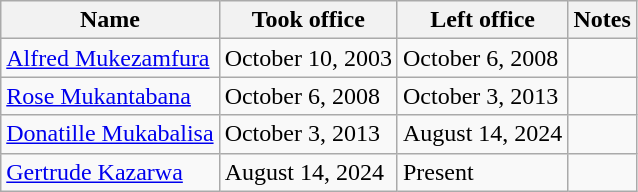<table class="wikitable">
<tr>
<th>Name</th>
<th>Took office</th>
<th>Left office</th>
<th>Notes</th>
</tr>
<tr>
<td><a href='#'>Alfred Mukezamfura</a></td>
<td>October 10, 2003</td>
<td>October 6, 2008</td>
<td></td>
</tr>
<tr>
<td><a href='#'>Rose Mukantabana</a></td>
<td>October 6, 2008</td>
<td>October 3, 2013</td>
<td></td>
</tr>
<tr>
<td><a href='#'>Donatille Mukabalisa</a></td>
<td>October 3, 2013</td>
<td>August 14, 2024</td>
<td></td>
</tr>
<tr>
<td><a href='#'>Gertrude Kazarwa</a></td>
<td>August 14, 2024</td>
<td>Present</td>
<td></td>
</tr>
</table>
